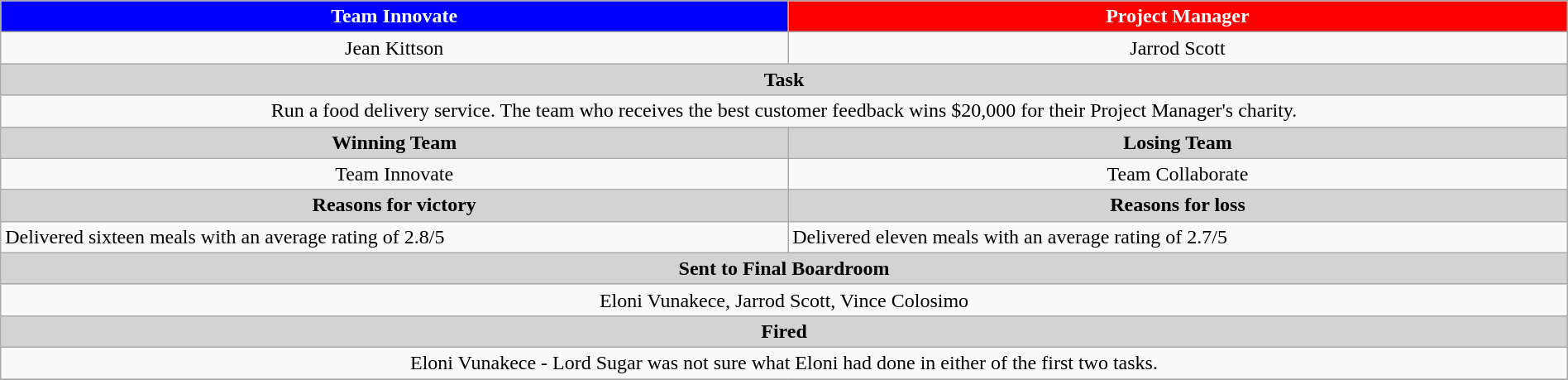<table class="wikitable" style="text-align: center; width:100%">
<tr>
<th style="text-align:center; background:blue;color:white">Team Innovate </th>
<th style="text-align:center; background:red;color:white"> Project Manager</th>
</tr>
<tr>
<td>Jean Kittson</td>
<td>Jarrod Scott</td>
</tr>
<tr>
<th colspan="2" style="text-align:center; background:lightgrey;">Task</th>
</tr>
<tr>
<td colspan="2">Run a food delivery service. The team who receives the best customer feedback wins $20,000 for their Project Manager's charity.</td>
</tr>
<tr>
<th style="text-align:center; background:lightgrey;">Winning Team</th>
<th style="text-align:center; background:lightgrey;">Losing Team</th>
</tr>
<tr>
<td>Team Innovate</td>
<td>Team Collaborate</td>
</tr>
<tr>
<th style="text-align:center; background:lightgrey;">Reasons for victory</th>
<th style="text-align:center; background:lightgrey;">Reasons for loss</th>
</tr>
<tr style="text-align: left; ">
<td>Delivered sixteen meals with an average rating of 2.8/5</td>
<td>Delivered eleven meals with an average rating of 2.7/5</td>
</tr>
<tr>
<th colspan="2" style="text-align:center; background:lightgrey;">Sent to Final Boardroom</th>
</tr>
<tr>
<td colspan="2">Eloni Vunakece, Jarrod Scott, Vince Colosimo</td>
</tr>
<tr>
<th colspan="2" style="text-align:center; background:lightgrey;">Fired</th>
</tr>
<tr>
<td colspan="2">Eloni Vunakece - Lord Sugar was not sure what Eloni had done in either of the first two tasks.</td>
</tr>
<tr>
</tr>
</table>
